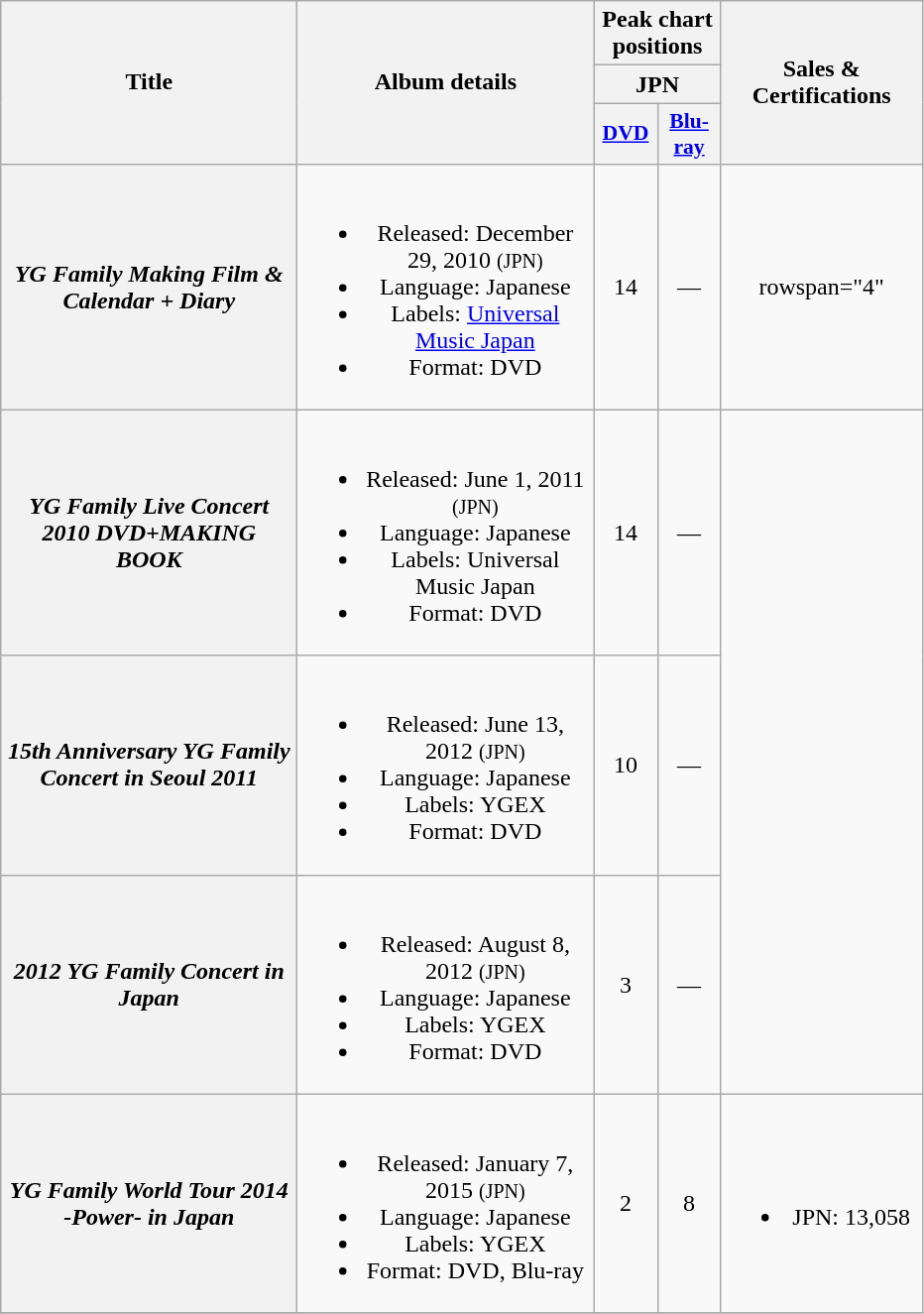<table class="wikitable plainrowheaders" style="text-align:center;">
<tr>
<th scope="col" rowspan="3" style="width:12em;">Title</th>
<th scope="col" rowspan="3" style="width:12em;">Album details</th>
<th scope="col" colspan="2">Peak chart positions</th>
<th scope="col" rowspan="3" style="width:8em;">Sales & Certifications</th>
</tr>
<tr>
<th scope="col" colspan="2">JPN</th>
</tr>
<tr>
<th scope="col" style="width:2.5em;font-size:90%;"><a href='#'>DVD</a><br></th>
<th scope="col" style="width:2.5em;font-size:90%;"><a href='#'>Blu-ray</a><br></th>
</tr>
<tr>
<th scope="row"><em>YG Family Making Film & Calendar + Diary</em></th>
<td><br><ul><li>Released: December 29, 2010 <small>(JPN)</small></li><li>Language: Japanese</li><li>Labels: <a href='#'>Universal Music Japan</a></li><li>Format: DVD</li></ul></td>
<td>14</td>
<td>—</td>
<td>rowspan="4" </td>
</tr>
<tr>
<th scope="row"><em>YG Family Live Concert 2010 DVD+MAKING BOOK</em></th>
<td><br><ul><li>Released: June 1, 2011 <small>(JPN)</small></li><li>Language: Japanese</li><li>Labels: Universal Music Japan</li><li>Format: DVD</li></ul></td>
<td>14</td>
<td>—</td>
</tr>
<tr>
<th scope="row"><em>15th Anniversary YG Family Concert in Seoul 2011</em></th>
<td><br><ul><li>Released: June 13, 2012 <small>(JPN)</small></li><li>Language: Japanese</li><li>Labels: YGEX</li><li>Format: DVD</li></ul></td>
<td>10</td>
<td>—</td>
</tr>
<tr>
<th scope="row"><em>2012 YG Family Concert in Japan</em></th>
<td><br><ul><li>Released: August 8, 2012 <small>(JPN)</small></li><li>Language: Japanese</li><li>Labels: YGEX</li><li>Format: DVD</li></ul></td>
<td>3</td>
<td>—</td>
</tr>
<tr>
<th scope="row"><em>YG Family World Tour 2014 -Power- in Japan</em></th>
<td><br><ul><li>Released: January 7, 2015 <small>(JPN)</small></li><li>Language: Japanese</li><li>Labels: YGEX</li><li>Format: DVD, Blu-ray</li></ul></td>
<td>2</td>
<td>8</td>
<td><br><ul><li>JPN: 13,058</li></ul></td>
</tr>
<tr>
</tr>
</table>
